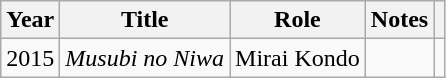<table class="wikitable">
<tr>
<th>Year</th>
<th>Title</th>
<th>Role</th>
<th>Notes</th>
<th></th>
</tr>
<tr>
<td>2015</td>
<td><em>Musubi no Niwa</em></td>
<td>Mirai Kondo</td>
<td></td>
<td></td>
</tr>
</table>
